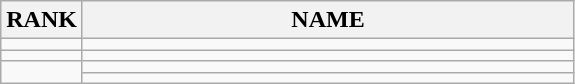<table class="wikitable">
<tr>
<th>RANK</th>
<th style="width: 20em">NAME</th>
</tr>
<tr>
<td align="center"></td>
<td></td>
</tr>
<tr>
<td align="center"></td>
<td></td>
</tr>
<tr>
<td rowspan=2 align="center"></td>
<td></td>
</tr>
<tr>
<td></td>
</tr>
</table>
